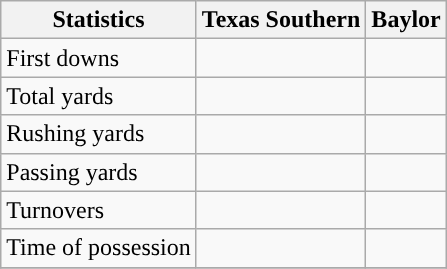<table class="wikitable">
<tr>
<th>Statistics</th>
<th>Texas Southern</th>
<th>Baylor</th>
</tr>
<tr>
<td>First downs</td>
<td> </td>
<td> </td>
</tr>
<tr>
<td>Total yards</td>
<td> </td>
<td> </td>
</tr>
<tr>
<td>Rushing yards</td>
<td> </td>
<td> </td>
</tr>
<tr>
<td>Passing yards</td>
<td> </td>
<td> </td>
</tr>
<tr>
<td>Turnovers</td>
<td> </td>
<td> </td>
</tr>
<tr>
<td>Time of possession</td>
<td> </td>
<td> </td>
</tr>
<tr>
</tr>
</table>
